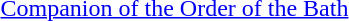<table>
<tr>
<td rowspan=2 style="width:60px; vertical-align:top;"></td>
<td><a href='#'>Companion of the Order of the Bath</a></td>
</tr>
<tr>
<td></td>
</tr>
</table>
